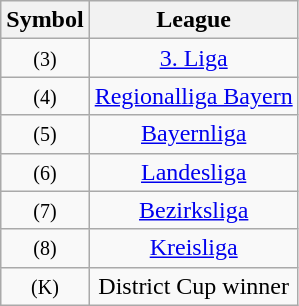<table class="wikitable" style="text-align: center">
<tr>
<th>Symbol</th>
<th>League</th>
</tr>
<tr>
<td><small>(3)</small></td>
<td><a href='#'>3. Liga</a></td>
</tr>
<tr>
<td><small>(4)</small></td>
<td><a href='#'>Regionalliga Bayern</a></td>
</tr>
<tr>
<td><small>(5)</small></td>
<td><a href='#'>Bayernliga</a></td>
</tr>
<tr>
<td><small>(6)</small></td>
<td><a href='#'>Landesliga</a></td>
</tr>
<tr>
<td><small>(7)</small></td>
<td><a href='#'>Bezirksliga</a></td>
</tr>
<tr>
<td><small>(8)</small></td>
<td><a href='#'>Kreisliga</a></td>
</tr>
<tr>
<td><small>(K)</small></td>
<td>District Cup winner</td>
</tr>
</table>
